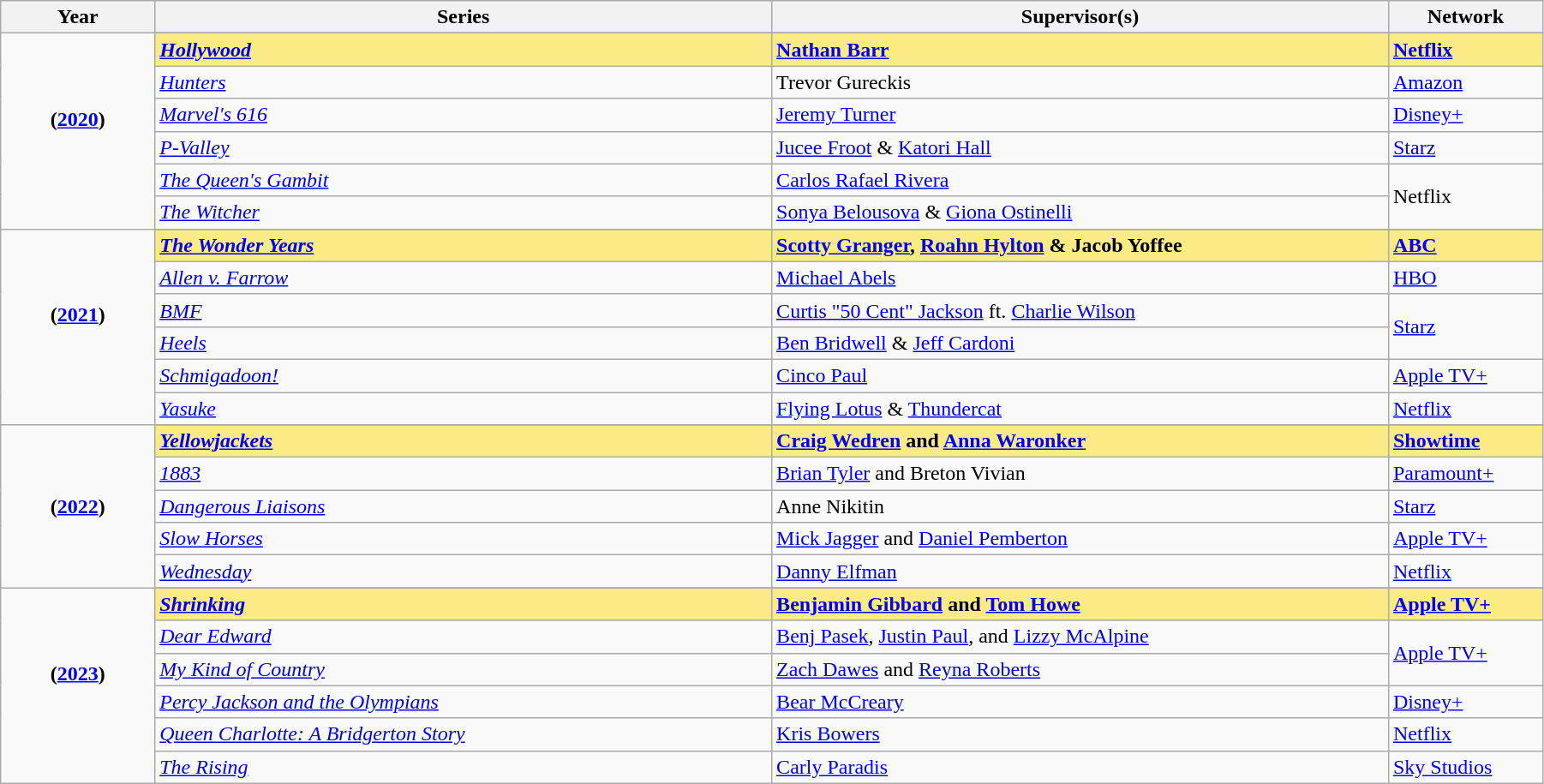<table class="wikitable" width="95%" cellpadding="4">
<tr>
<th width="10%">Year</th>
<th width="40%">Series</th>
<th width="40%">Supervisor(s)</th>
<th width="10%">Network</th>
</tr>
<tr>
<td rowspan=7 style="text-align:center"><strong>(<a href='#'>2020</a>)</strong><br> <br></td>
</tr>
<tr style="background:#FAEB86">
<td><strong><em><a href='#'>Hollywood</a></em></strong></td>
<td><strong><a href='#'>Nathan Barr</a></strong></td>
<td><strong><a href='#'>Netflix</a></strong></td>
</tr>
<tr>
<td><em><a href='#'>Hunters</a></em></td>
<td>Trevor Gureckis</td>
<td><a href='#'>Amazon</a></td>
</tr>
<tr>
<td><em><a href='#'>Marvel's 616</a></em></td>
<td><a href='#'>Jeremy Turner</a></td>
<td><a href='#'>Disney+</a></td>
</tr>
<tr>
<td><em><a href='#'>P-Valley</a></em></td>
<td><a href='#'>Jucee Froot</a> & <a href='#'>Katori Hall</a></td>
<td><a href='#'>Starz</a></td>
</tr>
<tr>
<td><em><a href='#'>The Queen's Gambit</a></em></td>
<td><a href='#'>Carlos Rafael Rivera</a></td>
<td rowspan="2">Netflix</td>
</tr>
<tr>
<td><em><a href='#'>The Witcher</a></em></td>
<td><a href='#'>Sonya Belousova</a> & <a href='#'>Giona Ostinelli</a></td>
</tr>
<tr>
<td rowspan=7 style="text-align:center"><strong>(<a href='#'>2021</a>)</strong><br> <br></td>
</tr>
<tr style="background:#FAEB86">
<td><strong><em><a href='#'>The Wonder Years</a></em></strong></td>
<td><strong><a href='#'>Scotty Granger</a>, <a href='#'>Roahn Hylton</a> & Jacob Yoffee</strong></td>
<td><strong><a href='#'>ABC</a></strong></td>
</tr>
<tr>
<td><em><a href='#'>Allen v. Farrow</a></em></td>
<td><a href='#'>Michael Abels</a></td>
<td><a href='#'>HBO</a></td>
</tr>
<tr>
<td><em><a href='#'>BMF</a></em></td>
<td><a href='#'>Curtis "50 Cent" Jackson</a> ft. <a href='#'>Charlie Wilson</a></td>
<td rowspan="2"><a href='#'>Starz</a></td>
</tr>
<tr>
<td><em><a href='#'>Heels</a></em></td>
<td><a href='#'>Ben Bridwell</a> & <a href='#'>Jeff Cardoni</a></td>
</tr>
<tr>
<td><em><a href='#'>Schmigadoon!</a></em></td>
<td><a href='#'>Cinco Paul</a></td>
<td><a href='#'>Apple TV+</a></td>
</tr>
<tr>
<td><em><a href='#'>Yasuke</a></em></td>
<td><a href='#'>Flying Lotus</a> & <a href='#'>Thundercat</a></td>
<td><a href='#'>Netflix</a></td>
</tr>
<tr>
<td rowspan=6 style="text-align:center"><strong>(<a href='#'>2022</a>)</strong><br></td>
</tr>
<tr style="background:#FAEB86">
<td><strong><em><a href='#'>Yellowjackets</a></em></strong></td>
<td><strong><a href='#'>Craig Wedren</a> and <a href='#'>Anna Waronker</a></strong></td>
<td><strong><a href='#'>Showtime</a></strong></td>
</tr>
<tr>
<td><em><a href='#'>1883</a></em></td>
<td><a href='#'>Brian Tyler</a> and Breton Vivian</td>
<td><a href='#'>Paramount+</a></td>
</tr>
<tr>
<td><em><a href='#'>Dangerous Liaisons</a></em></td>
<td>Anne Nikitin</td>
<td><a href='#'>Starz</a></td>
</tr>
<tr>
<td><em><a href='#'>Slow Horses</a></em></td>
<td><a href='#'>Mick Jagger</a> and <a href='#'>Daniel Pemberton</a></td>
<td><a href='#'>Apple TV+</a></td>
</tr>
<tr>
<td><em><a href='#'>Wednesday</a></em></td>
<td><a href='#'>Danny Elfman</a></td>
<td><a href='#'>Netflix</a></td>
</tr>
<tr>
<td rowspan=7 style="text-align:center"><strong>(<a href='#'>2023</a>)</strong><br> <br></td>
</tr>
<tr style="background:#FAEB86">
<td><strong><em><a href='#'>Shrinking</a></em></strong></td>
<td><strong><a href='#'>Benjamin Gibbard</a> and <a href='#'>Tom Howe</a></strong></td>
<td><strong><a href='#'>Apple TV+</a></strong></td>
</tr>
<tr>
<td><em><a href='#'>Dear Edward</a></em></td>
<td><a href='#'>Benj Pasek</a>, <a href='#'>Justin Paul</a>, and <a href='#'>Lizzy McAlpine</a></td>
<td rowspan="2"><a href='#'>Apple TV+</a></td>
</tr>
<tr>
<td><em><a href='#'>My Kind of Country</a></em></td>
<td><a href='#'>Zach Dawes</a> and <a href='#'>Reyna Roberts</a></td>
</tr>
<tr>
<td><em><a href='#'>Percy Jackson and the Olympians</a></em></td>
<td><a href='#'>Bear McCreary</a></td>
<td><a href='#'>Disney+</a></td>
</tr>
<tr>
<td><em><a href='#'>Queen Charlotte: A Bridgerton Story</a></em></td>
<td><a href='#'>Kris Bowers</a></td>
<td><a href='#'>Netflix</a></td>
</tr>
<tr>
<td><em><a href='#'>The Rising</a></em></td>
<td><a href='#'>Carly Paradis</a></td>
<td><a href='#'>Sky Studios</a></td>
</tr>
</table>
